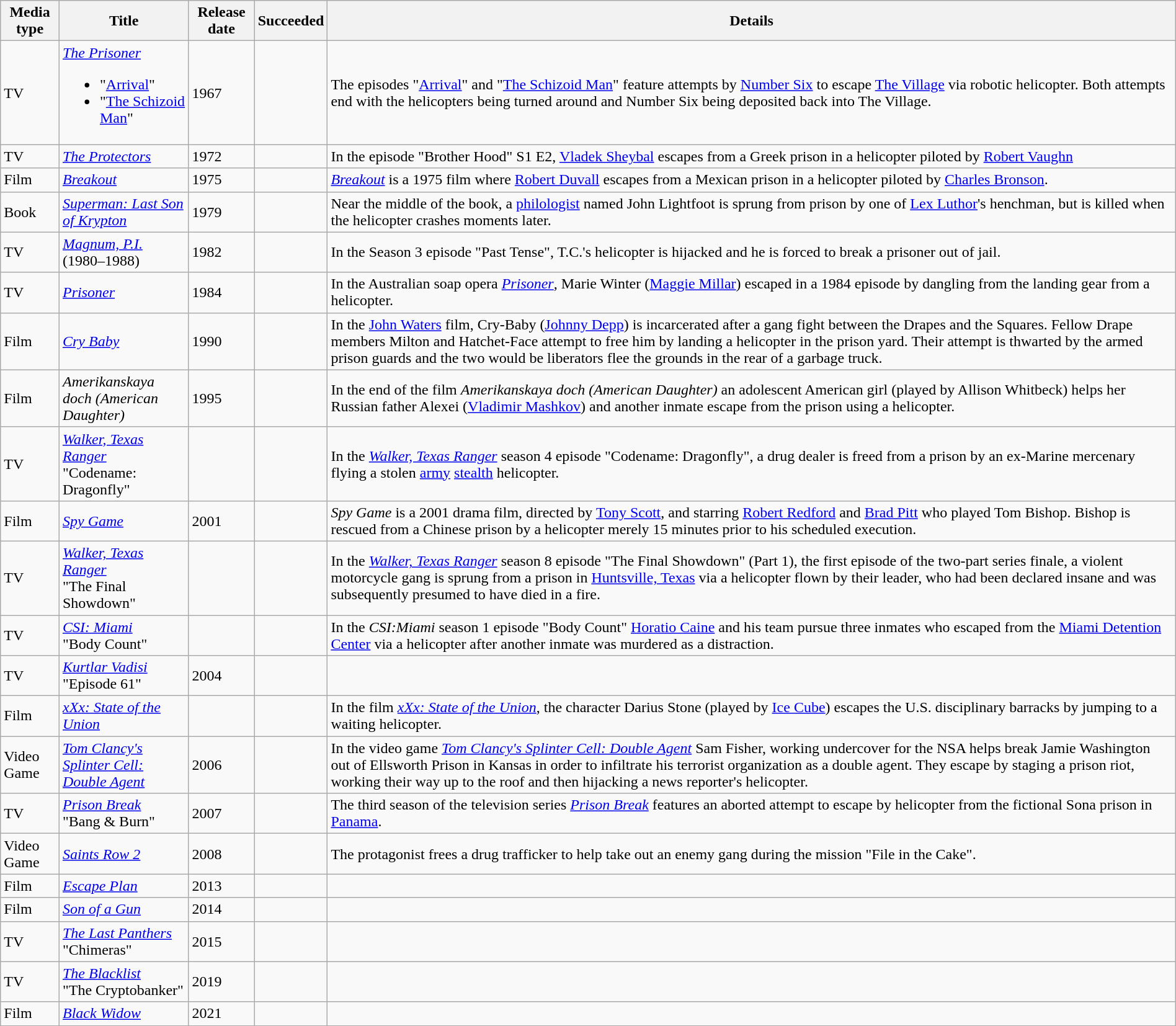<table class="wikitable sortable" style="width:100%;">
<tr>
<th style="width:5%;">Media type</th>
<th style="width:11%;">Title</th>
<th>Release date</th>
<th class=unsortable>Succeeded</th>
<th>Details</th>
</tr>
<tr>
<td>TV</td>
<td><em><a href='#'>The Prisoner</a></em><br><ul><li>"<a href='#'>Arrival</a>"</li><li>"<a href='#'>The Schizoid Man</a>"</li></ul></td>
<td>1967</td>
<td></td>
<td>The episodes "<a href='#'>Arrival</a>" and "<a href='#'>The Schizoid Man</a>" feature attempts by <a href='#'>Number Six</a> to escape <a href='#'>The Village</a> via robotic helicopter. Both attempts end with the helicopters being turned around and Number Six being deposited back into The Village.</td>
</tr>
<tr>
<td>TV</td>
<td><em><a href='#'>The Protectors</a></em></td>
<td>1972</td>
<td></td>
<td>In the episode "Brother Hood" S1 E2, <a href='#'>Vladek Sheybal</a> escapes from a Greek prison in a helicopter piloted by <a href='#'>Robert Vaughn</a></td>
</tr>
<tr>
<td>Film</td>
<td><em><a href='#'>Breakout</a></em></td>
<td>1975</td>
<td></td>
<td><em><a href='#'>Breakout</a></em> is a 1975 film where <a href='#'>Robert Duvall</a> escapes from a Mexican prison in a helicopter piloted by <a href='#'>Charles Bronson</a>.</td>
</tr>
<tr>
<td>Book</td>
<td><em><a href='#'>Superman: Last Son of Krypton</a></em></td>
<td>1979</td>
<td></td>
<td>Near the middle of the book, a <a href='#'>philologist</a> named John Lightfoot is sprung from prison by one of <a href='#'>Lex Luthor</a>'s henchman, but is killed when the helicopter crashes moments later.</td>
</tr>
<tr>
<td>TV</td>
<td><em><a href='#'>Magnum, P.I.</a></em> (1980–1988)</td>
<td>1982</td>
<td></td>
<td>In the Season 3 episode "Past Tense", T.C.'s helicopter is hijacked and he is forced to break a prisoner out of jail.</td>
</tr>
<tr>
<td>TV</td>
<td><em><a href='#'>Prisoner</a></em></td>
<td>1984</td>
<td></td>
<td>In the Australian soap opera <em><a href='#'>Prisoner</a></em>, Marie Winter (<a href='#'>Maggie Millar</a>) escaped in a 1984 episode by dangling from the landing gear from a helicopter.</td>
</tr>
<tr>
<td>Film</td>
<td><em><a href='#'>Cry Baby</a></em></td>
<td>1990</td>
<td></td>
<td>In the <a href='#'>John Waters</a> film, Cry-Baby (<a href='#'>Johnny Depp</a>) is incarcerated after a gang fight between the Drapes and the Squares. Fellow Drape members Milton and Hatchet-Face attempt to free him by landing a helicopter in the prison yard. Their attempt is thwarted by the armed prison guards and the two would be liberators flee the grounds in the rear of a garbage truck.</td>
</tr>
<tr>
<td>Film</td>
<td><em>Amerikanskaya doch (American Daughter)</em></td>
<td>1995</td>
<td></td>
<td>In the end of the film <em>Amerikanskaya doch (American Daughter)</em> an adolescent American girl (played by Allison Whitbeck) helps her Russian father Alexei (<a href='#'>Vladimir Mashkov</a>) and another inmate escape from the prison using a helicopter.</td>
</tr>
<tr>
<td>TV</td>
<td><em><a href='#'>Walker, Texas Ranger</a></em><br>"Codename: Dragonfly"</td>
<td></td>
<td></td>
<td>In the <em><a href='#'>Walker, Texas Ranger</a></em> season 4 episode "Codename: Dragonfly", a drug dealer is freed from a prison by an ex-Marine mercenary flying a stolen <a href='#'>army</a> <a href='#'>stealth</a> helicopter.</td>
</tr>
<tr>
<td>Film</td>
<td><em><a href='#'>Spy Game</a></em></td>
<td>2001</td>
<td></td>
<td><em>Spy Game</em> is a 2001 drama film, directed by <a href='#'>Tony Scott</a>, and starring <a href='#'>Robert Redford</a> and <a href='#'>Brad Pitt</a> who played Tom Bishop. Bishop is rescued from a Chinese prison by a helicopter merely 15 minutes prior to his scheduled execution.</td>
</tr>
<tr>
<td>TV</td>
<td><em><a href='#'>Walker, Texas Ranger</a></em><br>"The Final Showdown"</td>
<td></td>
<td></td>
<td>In the <em><a href='#'>Walker, Texas Ranger</a></em> season 8 episode "The Final Showdown" (Part 1), the first episode of the two-part series finale, a violent motorcycle gang is sprung from a prison in <a href='#'>Huntsville, Texas</a> via a helicopter flown by their leader, who had been declared insane and was subsequently presumed to have died in a fire.</td>
</tr>
<tr>
<td>TV</td>
<td><em><a href='#'>CSI: Miami</a></em><br>"Body Count"</td>
<td></td>
<td></td>
<td>In the <em>CSI:Miami</em> season 1 episode "Body Count" <a href='#'>Horatio Caine</a> and his team pursue three inmates who escaped from the <a href='#'>Miami Detention Center</a> via a helicopter after another inmate was murdered as a distraction.</td>
</tr>
<tr>
<td>TV</td>
<td><em><a href='#'>Kurtlar Vadisi</a></em><br>"Episode 61"</td>
<td>2004</td>
<td></td>
</tr>
<tr>
<td>Film</td>
<td><em><a href='#'>xXx: State of the Union</a></em></td>
<td></td>
<td></td>
<td>In the film <em><a href='#'>xXx: State of the Union</a></em>, the character Darius Stone (played by <a href='#'>Ice Cube</a>) escapes the U.S. disciplinary barracks by jumping to a waiting helicopter.</td>
</tr>
<tr>
<td>Video Game</td>
<td><em><a href='#'>Tom Clancy's Splinter Cell: Double Agent</a></em></td>
<td>2006</td>
<td></td>
<td>In the video game <em><a href='#'>Tom Clancy's Splinter Cell: Double Agent</a></em> Sam Fisher, working undercover for the NSA helps break Jamie Washington out of Ellsworth Prison in Kansas in order to infiltrate his terrorist organization as a double agent. They escape by staging a prison riot, working their way up to the roof and then hijacking a news reporter's helicopter.</td>
</tr>
<tr>
<td>TV</td>
<td><em><a href='#'>Prison Break</a></em><br>"Bang & Burn"</td>
<td>2007</td>
<td></td>
<td>The third season of the television series <em><a href='#'>Prison Break</a></em> features an aborted attempt to escape by helicopter from the fictional Sona prison in <a href='#'>Panama</a>.</td>
</tr>
<tr>
<td>Video Game</td>
<td><em><a href='#'>Saints Row 2</a></em></td>
<td>2008</td>
<td></td>
<td>The protagonist frees a drug trafficker to help take out an enemy gang during the mission "File in the Cake".</td>
</tr>
<tr>
<td>Film</td>
<td><em><a href='#'>Escape Plan</a></em></td>
<td>2013</td>
<td></td>
<td></td>
</tr>
<tr>
<td>Film</td>
<td><em><a href='#'>Son of a Gun</a></em></td>
<td>2014</td>
<td></td>
<td></td>
</tr>
<tr>
<td>TV</td>
<td><em><a href='#'>The Last Panthers</a></em><br>"Chimeras"</td>
<td>2015</td>
<td></td>
</tr>
<tr>
<td>TV</td>
<td><em><a href='#'>The Blacklist</a></em><br>"The Cryptobanker"</td>
<td>2019</td>
<td></td>
<td></td>
</tr>
<tr>
<td>Film</td>
<td><em><a href='#'>Black Widow</a></em></td>
<td>2021</td>
<td></td>
<td></td>
</tr>
<tr>
</tr>
</table>
